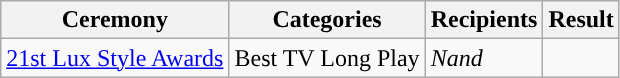<table class="wikitable style">
<tr>
<th>Ceremony</th>
<th>Categories</th>
<th>Recipients</th>
<th>Result</th>
</tr>
<tr>
<td rowspan="5"><a href='#'>21st Lux Style Awards</a></td>
<td>Best TV Long Play</td>
<td><em>Nand</td>
<td></td>
</tr>
</table>
